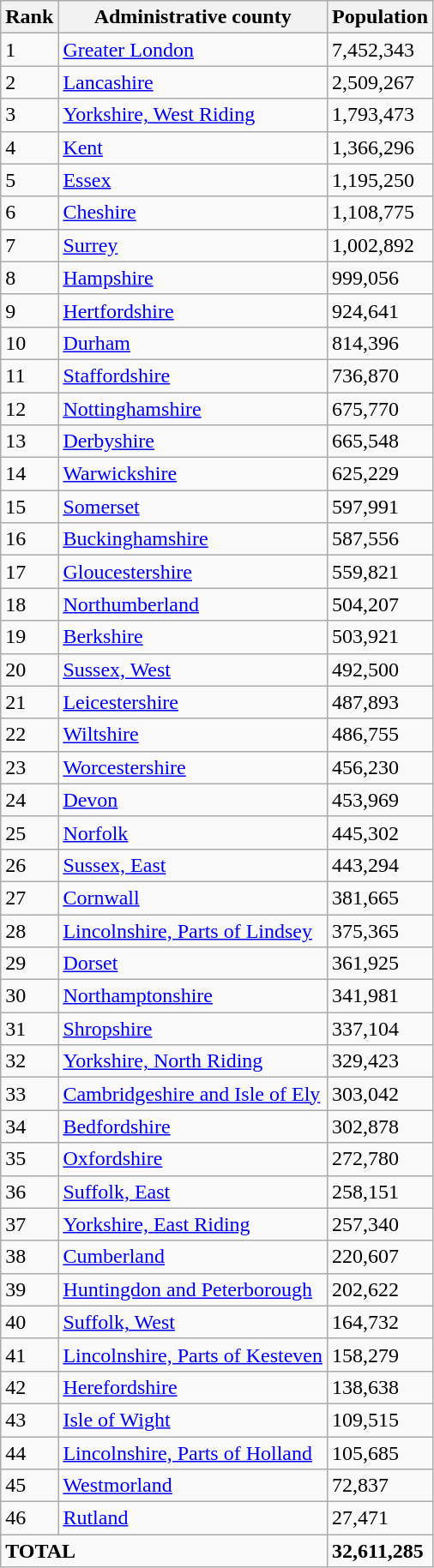<table class="wikitable">
<tr>
<th>Rank</th>
<th>Administrative county</th>
<th>Population</th>
</tr>
<tr>
<td>1</td>
<td><a href='#'>Greater London</a></td>
<td>7,452,343</td>
</tr>
<tr>
<td>2</td>
<td><a href='#'>Lancashire</a></td>
<td>2,509,267</td>
</tr>
<tr>
<td>3</td>
<td><a href='#'>Yorkshire, West Riding</a></td>
<td>1,793,473</td>
</tr>
<tr>
<td>4</td>
<td><a href='#'>Kent</a></td>
<td>1,366,296</td>
</tr>
<tr>
<td>5</td>
<td><a href='#'>Essex</a></td>
<td>1,195,250</td>
</tr>
<tr>
<td>6</td>
<td><a href='#'>Cheshire</a></td>
<td>1,108,775</td>
</tr>
<tr>
<td>7</td>
<td><a href='#'>Surrey</a></td>
<td>1,002,892</td>
</tr>
<tr>
<td>8</td>
<td><a href='#'>Hampshire</a></td>
<td>999,056</td>
</tr>
<tr>
<td>9</td>
<td><a href='#'>Hertfordshire</a></td>
<td>924,641</td>
</tr>
<tr>
<td>10</td>
<td><a href='#'>Durham</a></td>
<td>814,396</td>
</tr>
<tr>
<td>11</td>
<td><a href='#'>Staffordshire</a></td>
<td>736,870</td>
</tr>
<tr>
<td>12</td>
<td><a href='#'>Nottinghamshire</a></td>
<td>675,770</td>
</tr>
<tr>
<td>13</td>
<td><a href='#'>Derbyshire</a></td>
<td>665,548</td>
</tr>
<tr>
<td>14</td>
<td><a href='#'>Warwickshire</a></td>
<td>625,229</td>
</tr>
<tr>
<td>15</td>
<td><a href='#'>Somerset</a></td>
<td>597,991</td>
</tr>
<tr>
<td>16</td>
<td><a href='#'>Buckinghamshire</a></td>
<td>587,556</td>
</tr>
<tr>
<td>17</td>
<td><a href='#'>Gloucestershire</a></td>
<td>559,821</td>
</tr>
<tr>
<td>18</td>
<td><a href='#'>Northumberland</a></td>
<td>504,207</td>
</tr>
<tr>
<td>19</td>
<td><a href='#'>Berkshire</a></td>
<td>503,921</td>
</tr>
<tr>
<td>20</td>
<td><a href='#'>Sussex, West</a></td>
<td>492,500</td>
</tr>
<tr>
<td>21</td>
<td><a href='#'>Leicestershire</a></td>
<td>487,893</td>
</tr>
<tr>
<td>22</td>
<td><a href='#'>Wiltshire</a></td>
<td>486,755</td>
</tr>
<tr>
<td>23</td>
<td><a href='#'>Worcestershire</a></td>
<td>456,230</td>
</tr>
<tr>
<td>24</td>
<td><a href='#'>Devon</a></td>
<td>453,969</td>
</tr>
<tr>
<td>25</td>
<td><a href='#'>Norfolk</a></td>
<td>445,302</td>
</tr>
<tr>
<td>26</td>
<td><a href='#'>Sussex, East</a></td>
<td>443,294</td>
</tr>
<tr>
<td>27</td>
<td><a href='#'>Cornwall</a></td>
<td>381,665</td>
</tr>
<tr>
<td>28</td>
<td><a href='#'>Lincolnshire, Parts of Lindsey</a></td>
<td>375,365</td>
</tr>
<tr>
<td>29</td>
<td><a href='#'>Dorset</a></td>
<td>361,925</td>
</tr>
<tr>
<td>30</td>
<td><a href='#'>Northamptonshire</a></td>
<td>341,981</td>
</tr>
<tr>
<td>31</td>
<td><a href='#'>Shropshire</a></td>
<td>337,104</td>
</tr>
<tr>
<td>32</td>
<td><a href='#'>Yorkshire, North Riding</a></td>
<td>329,423</td>
</tr>
<tr>
<td>33</td>
<td><a href='#'>Cambridgeshire and Isle of Ely</a></td>
<td>303,042</td>
</tr>
<tr>
<td>34</td>
<td><a href='#'>Bedfordshire</a></td>
<td>302,878</td>
</tr>
<tr>
<td>35</td>
<td><a href='#'>Oxfordshire</a></td>
<td>272,780</td>
</tr>
<tr>
<td>36</td>
<td><a href='#'>Suffolk, East</a></td>
<td>258,151</td>
</tr>
<tr>
<td>37</td>
<td><a href='#'>Yorkshire, East Riding</a></td>
<td>257,340</td>
</tr>
<tr>
<td>38</td>
<td><a href='#'>Cumberland</a></td>
<td>220,607</td>
</tr>
<tr>
<td>39</td>
<td><a href='#'>Huntingdon and Peterborough</a></td>
<td>202,622</td>
</tr>
<tr>
<td>40</td>
<td><a href='#'>Suffolk, West</a></td>
<td>164,732</td>
</tr>
<tr>
<td>41</td>
<td><a href='#'>Lincolnshire, Parts of Kesteven</a></td>
<td>158,279</td>
</tr>
<tr>
<td>42</td>
<td><a href='#'>Herefordshire</a></td>
<td>138,638</td>
</tr>
<tr>
<td>43</td>
<td><a href='#'>Isle of Wight</a></td>
<td>109,515</td>
</tr>
<tr>
<td>44</td>
<td><a href='#'>Lincolnshire, Parts of Holland</a></td>
<td>105,685</td>
</tr>
<tr>
<td>45</td>
<td><a href='#'>Westmorland</a></td>
<td>72,837</td>
</tr>
<tr>
<td>46</td>
<td><a href='#'>Rutland</a></td>
<td>27,471</td>
</tr>
<tr>
<td colspan="2"><strong>TOTAL</strong></td>
<td><strong>32,611,285</strong></td>
</tr>
</table>
